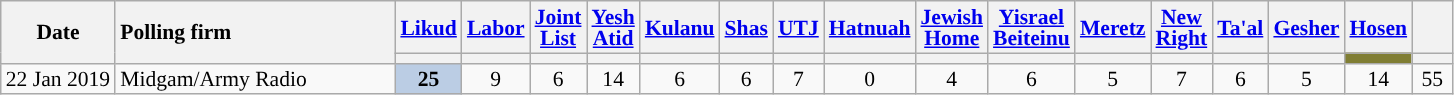<table class="wikitable" style="text-align:center; font-size:90%; line-height:14px;">
<tr>
<th rowspan="2">Date</th>
<th style="width:180px;text-align:left;" rowspan="2">Polling firm</th>
<th><a href='#'>Likud</a></th>
<th><a href='#'>Labor</a></th>
<th><a href='#'>Joint<br>List</a></th>
<th><a href='#'>Yesh<br>Atid</a></th>
<th><a href='#'>Kulanu</a></th>
<th><a href='#'>Shas</a></th>
<th><a href='#'>UTJ</a></th>
<th><a href='#'>Hatnuah</a></th>
<th><a href='#'>Jewish<br>Home</a></th>
<th><a href='#'>Yisrael<br>Beiteinu</a></th>
<th><a href='#'>Meretz</a></th>
<th><a href='#'>New<br>Right</a></th>
<th><a href='#'>Ta'al</a></th>
<th><a href='#'>Gesher</a></th>
<th><a href='#'>Hosen</a></th>
<th style="width:20px;"></th>
</tr>
<tr>
<th style="color:inherit;background:"></th>
<th style="color:inherit;background:"></th>
<th style="color:inherit;background:"></th>
<th style="color:inherit;background:"></th>
<th style="color:inherit;background:"></th>
<th style="color:inherit;background:"></th>
<th style="color:inherit;background:"></th>
<th style="color:inherit;background:"></th>
<th style="color:inherit;background:"></th>
<th style="color:inherit;background:"></th>
<th style="color:inherit;background:"></th>
<th style="color:inherit;background:"></th>
<th style="color:inherit;background:"></th>
<th style="color:inherit;background:"></th>
<th style="color:inherit;background:#807e33; "></th>
<th style="color:inherit;background:"></th>
</tr>
<tr>
<td>22 Jan 2019</td>
<td style="text-align:left;">Midgam/Army Radio</td>
<td style="background:#BBCDE4"><strong>25</strong>	</td>
<td>9					</td>
<td>6					</td>
<td>14					</td>
<td>6					</td>
<td>6					</td>
<td>7					</td>
<td>0					</td>
<td>4					</td>
<td>6					</td>
<td>5					</td>
<td>7					</td>
<td>6					</td>
<td>5					</td>
<td>14					</td>
<td>55					</td>
</tr>
</table>
